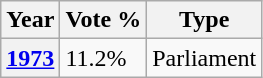<table class="wikitable" style="float:right; margin:0 15px;">
<tr>
<th>Year</th>
<th style="line-height:100%">Vote %</th>
<th>Type</th>
</tr>
<tr>
<th><a href='#'>1973</a></th>
<td>11.2%</td>
<td>Parliament</td>
</tr>
</table>
